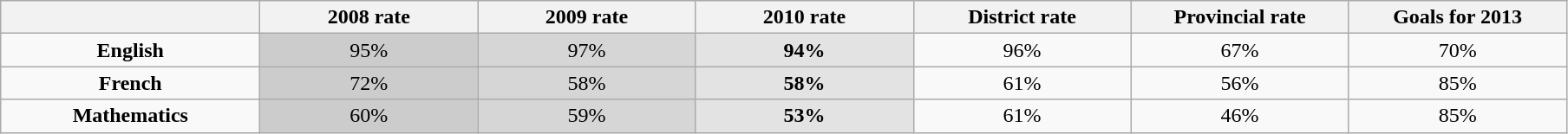<table class="wikitable" style="text-align: center;">
<tr>
<th style="width:12em"></th>
<th style="width:10em">2008 rate</th>
<th style="width:10em">2009 rate</th>
<th style="width:10em">2010 rate</th>
<th style="width:10em">District rate</th>
<th style="width:10em">Provincial rate</th>
<th style="width:10em">Goals for 2013</th>
</tr>
<tr>
<td><strong>English</strong></td>
<td style="background:#ccc;">95%</td>
<td style="background:#d6d6d6;">97%</td>
<td style="background:#e3e3e3;"><strong>94%</strong></td>
<td>96%</td>
<td>67%</td>
<td>70%</td>
</tr>
<tr>
<td><strong>French</strong></td>
<td style="background:#ccc;">72%</td>
<td style="background:#d6d6d6;">58%</td>
<td style="background:#e3e3e3;"><strong>58%</strong></td>
<td>61%</td>
<td>56%</td>
<td>85%</td>
</tr>
<tr>
<td><strong>Mathematics</strong></td>
<td style="background:#ccc;">60%</td>
<td style="background:#d6d6d6;">59%</td>
<td style="background:#e3e3e3;"><strong>53%</strong></td>
<td>61%</td>
<td>46%</td>
<td>85%</td>
</tr>
</table>
